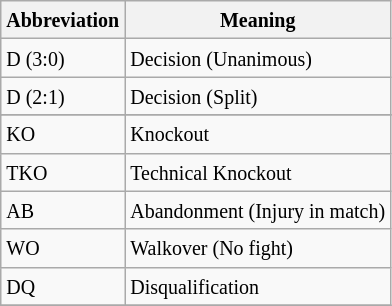<table class="wikitable">
<tr>
<th><small>Abbreviation</small></th>
<th><small>Meaning</small></th>
</tr>
<tr>
<td><small>D (3:0)</small></td>
<td><small>Decision (Unanimous)</small></td>
</tr>
<tr>
<td><small>D (2:1)</small></td>
<td><small>Decision (Split)</small></td>
</tr>
<tr>
</tr>
<tr>
<td><small>KO</small></td>
<td><small>Knockout</small></td>
</tr>
<tr>
<td><small>TKO</small></td>
<td><small>Technical Knockout</small></td>
</tr>
<tr>
<td><small>AB</small></td>
<td><small>Abandonment (Injury in match)</small></td>
</tr>
<tr>
<td><small>WO</small></td>
<td><small>Walkover (No fight)</small></td>
</tr>
<tr>
<td><small>DQ</small></td>
<td><small>Disqualification</small></td>
</tr>
<tr>
</tr>
</table>
